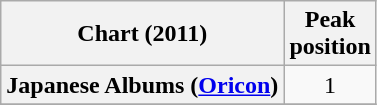<table class="wikitable plainrowheaders">
<tr>
<th>Chart (2011)</th>
<th>Peak<br>position</th>
</tr>
<tr>
<th scope="row">Japanese Albums (<a href='#'>Oricon</a>)</th>
<td style="text-align:center;">1</td>
</tr>
<tr>
</tr>
</table>
